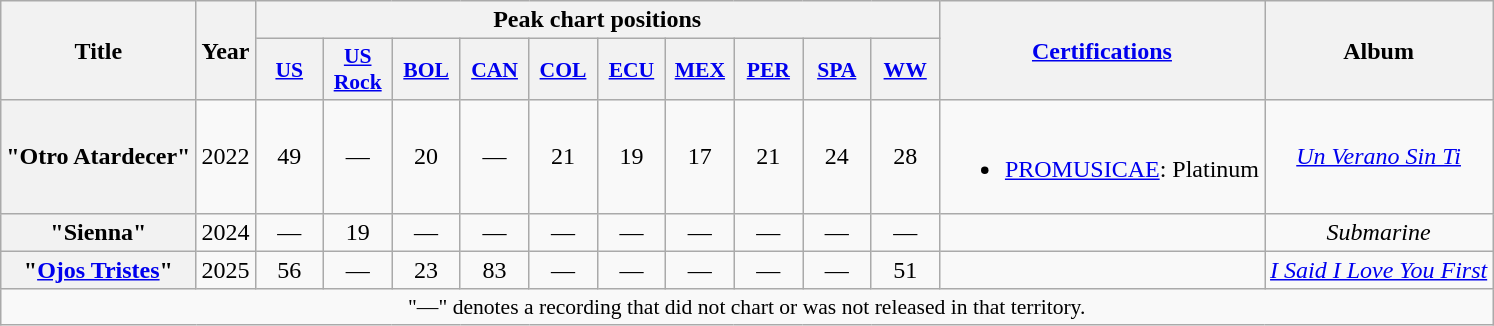<table class="wikitable plainrowheaders" style="text-align:center;" border="1">
<tr>
<th scope="col" rowspan="2">Title</th>
<th scope="col" rowspan="2">Year</th>
<th scope="col" colspan="10">Peak chart positions</th>
<th scope="col" rowspan="2"><a href='#'>Certifications</a></th>
<th scope="col" rowspan="2">Album</th>
</tr>
<tr>
<th scope="col" style="width:2.7em;font-size:90%;"><a href='#'>US</a><br></th>
<th scope="col" style="width:2.7em;font-size:90%;"><a href='#'>US<br>Rock</a><br></th>
<th scope="col" style="width:2.7em;font-size:90%;"><a href='#'>BOL</a><br></th>
<th scope="col" style="width:2.7em;font-size:90%;"><a href='#'>CAN</a><br></th>
<th scope="col" style="width:2.7em;font-size:90%;"><a href='#'>COL</a><br></th>
<th scope="col" style="width:2.7em;font-size:90%;"><a href='#'>ECU</a><br></th>
<th scope="col" style="width:2.7em;font-size:90%;"><a href='#'>MEX</a><br></th>
<th scope="col" style="width:2.7em;font-size:90%;"><a href='#'>PER</a><br></th>
<th scope="col" style="width:2.7em;font-size:90%;"><a href='#'>SPA</a><br></th>
<th scope="col" style="width:2.7em;font-size:90%;"><a href='#'>WW</a><br></th>
</tr>
<tr>
<th scope="row">"Otro Atardecer"<br></th>
<td>2022</td>
<td>49</td>
<td>—</td>
<td>20</td>
<td>—</td>
<td>21</td>
<td>19</td>
<td>17</td>
<td>21</td>
<td>24</td>
<td>28</td>
<td><br><ul><li><a href='#'>PROMUSICAE</a>: Platinum</li></ul></td>
<td><em><a href='#'>Un Verano Sin Ti</a></em></td>
</tr>
<tr>
<th scope="row">"Sienna"</th>
<td>2024</td>
<td>—</td>
<td>19</td>
<td>—</td>
<td>—</td>
<td>—</td>
<td>—</td>
<td>—</td>
<td>—</td>
<td>—</td>
<td>—</td>
<td></td>
<td><em>Submarine</em></td>
</tr>
<tr>
<th scope="row">"<a href='#'>Ojos Tristes</a>"<br></th>
<td>2025</td>
<td>56</td>
<td>—</td>
<td>23</td>
<td>83</td>
<td>—</td>
<td>—</td>
<td>—</td>
<td>—</td>
<td>—</td>
<td>51</td>
<td></td>
<td><em><a href='#'>I Said I Love You First</a></em></td>
</tr>
<tr>
<td colspan="16" style="font-size:90%">"—" denotes a recording that did not chart or was not released in that territory.</td>
</tr>
</table>
